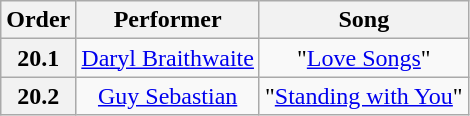<table class="wikitable" style="text-align:center;">
<tr>
<th scope="col">Order</th>
<th scope="col">Performer</th>
<th scope="col">Song</th>
</tr>
<tr>
<th scope="row">20.1</th>
<td><a href='#'>Daryl Braithwaite</a></td>
<td>"<a href='#'>Love Songs</a>"</td>
</tr>
<tr>
<th scope="row">20.2</th>
<td><a href='#'>Guy Sebastian</a></td>
<td>"<a href='#'>Standing with You</a>"</td>
</tr>
</table>
